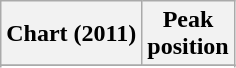<table class="wikitable sortable">
<tr>
<th>Chart (2011)</th>
<th>Peak<br>position</th>
</tr>
<tr>
</tr>
<tr>
</tr>
<tr>
</tr>
<tr>
</tr>
<tr>
</tr>
</table>
